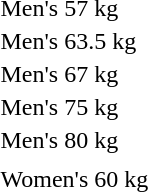<table>
<tr>
<td>Men's 57 kg</td>
<td></td>
<td></td>
<td></td>
</tr>
<tr>
<td>Men's 63.5 kg</td>
<td></td>
<td></td>
<td></td>
</tr>
<tr>
<td>Men's 67 kg</td>
<td></td>
<td></td>
<td></td>
</tr>
<tr>
<td>Men's 75 kg</td>
<td></td>
<td></td>
<td></td>
</tr>
<tr>
<td>Men's 80 kg</td>
<td></td>
<td></td>
<td></td>
</tr>
<tr>
<td></td>
<td></td>
<td></td>
<td></td>
</tr>
<tr>
<td>Women's 60 kg</td>
<td></td>
<td></td>
<td></td>
</tr>
</table>
